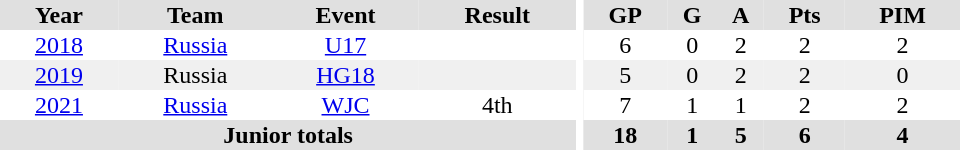<table border="0" cellpadding="1" cellspacing="0" ID="Table3" style="text-align:center; width:40em">
<tr bgcolor="#e0e0e0">
<th>Year</th>
<th>Team</th>
<th>Event</th>
<th>Result</th>
<th rowspan="99" bgcolor="#ffffff"></th>
<th>GP</th>
<th>G</th>
<th>A</th>
<th>Pts</th>
<th>PIM</th>
</tr>
<tr>
<td><a href='#'>2018</a></td>
<td><a href='#'>Russia</a></td>
<td><a href='#'>U17</a></td>
<td></td>
<td>6</td>
<td>0</td>
<td>2</td>
<td>2</td>
<td>2</td>
</tr>
<tr bgcolor="#f0f0f0">
<td><a href='#'>2019</a></td>
<td>Russia</td>
<td><a href='#'>HG18</a></td>
<td></td>
<td>5</td>
<td>0</td>
<td>2</td>
<td>2</td>
<td>0</td>
</tr>
<tr>
<td><a href='#'>2021</a></td>
<td><a href='#'>Russia</a></td>
<td><a href='#'>WJC</a></td>
<td>4th</td>
<td>7</td>
<td>1</td>
<td>1</td>
<td>2</td>
<td>2</td>
</tr>
<tr ALIGN="center" bgcolor="#e0e0e0">
<th colspan=4>Junior totals</th>
<th>18</th>
<th>1</th>
<th>5</th>
<th>6</th>
<th>4</th>
</tr>
</table>
